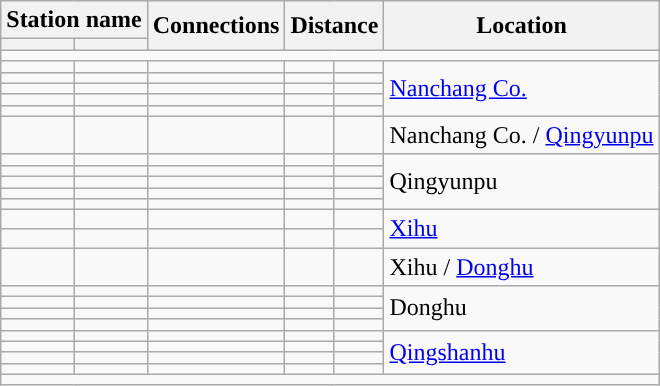<table class="wikitable">
<tr>
<th colspan="2">Station name</th>
<th rowspan="2">Connections</th>
<th colspan="2" rowspan="2">Distance<br></th>
<th rowspan="2">Location</th>
</tr>
<tr>
<th></th>
<th></th>
</tr>
<tr style="background:#">
<td colspan="6"></td>
</tr>
<tr>
<td></td>
<td></td>
<td></td>
<td></td>
<td></td>
<td rowspan="5"><a href='#'>Nanchang Co.</a></td>
</tr>
<tr>
<td></td>
<td></td>
<td></td>
<td></td>
<td></td>
</tr>
<tr>
<td></td>
<td></td>
<td></td>
<td></td>
<td></td>
</tr>
<tr>
<td></td>
<td></td>
<td></td>
<td></td>
<td></td>
</tr>
<tr>
<td></td>
<td></td>
<td></td>
<td></td>
<td></td>
</tr>
<tr>
<td></td>
<td></td>
<td></td>
<td></td>
<td></td>
<td>Nanchang Co. / <a href='#'>Qingyunpu</a></td>
</tr>
<tr>
<td></td>
<td></td>
<td></td>
<td></td>
<td></td>
<td rowspan="5">Qingyunpu</td>
</tr>
<tr>
<td></td>
<td></td>
<td></td>
<td></td>
<td></td>
</tr>
<tr>
<td></td>
<td></td>
<td></td>
<td></td>
<td></td>
</tr>
<tr>
<td></td>
<td></td>
<td></td>
<td></td>
<td></td>
</tr>
<tr>
<td></td>
<td></td>
<td></td>
<td></td>
<td></td>
</tr>
<tr>
<td></td>
<td></td>
<td></td>
<td></td>
<td></td>
<td rowspan="2"><a href='#'>Xihu</a></td>
</tr>
<tr>
<td></td>
<td></td>
<td></td>
<td></td>
<td></td>
</tr>
<tr>
<td></td>
<td></td>
<td></td>
<td></td>
<td></td>
<td>Xihu / <a href='#'>Donghu</a></td>
</tr>
<tr>
<td></td>
<td></td>
<td></td>
<td></td>
<td></td>
<td rowspan="4">Donghu</td>
</tr>
<tr>
<td></td>
<td></td>
<td></td>
<td></td>
<td></td>
</tr>
<tr>
<td></td>
<td></td>
<td></td>
<td></td>
<td></td>
</tr>
<tr>
<td></td>
<td></td>
<td></td>
<td></td>
<td></td>
</tr>
<tr>
<td></td>
<td></td>
<td></td>
<td></td>
<td></td>
<td rowspan="4"><a href='#'>Qingshanhu</a></td>
</tr>
<tr>
<td></td>
<td></td>
<td></td>
<td></td>
<td></td>
</tr>
<tr>
<td></td>
<td></td>
<td></td>
<td></td>
<td></td>
</tr>
<tr>
<td></td>
<td></td>
<td></td>
<td></td>
<td></td>
</tr>
<tr style="background:#">
<td colspan="6"></td>
</tr>
</table>
